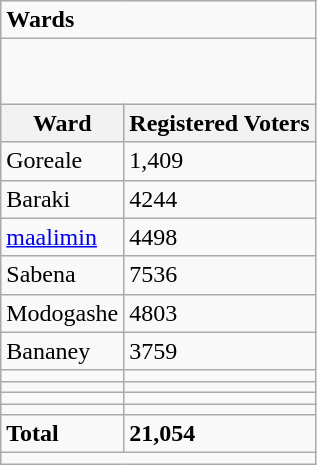<table class="wikitable">
<tr>
<td colspan="2"><strong>Wards</strong></td>
</tr>
<tr>
<td colspan="2"><br><br></td>
</tr>
<tr>
<th>Ward</th>
<th>Registered Voters</th>
</tr>
<tr>
<td>Goreale</td>
<td>1,409</td>
</tr>
<tr>
<td>Baraki</td>
<td>4244</td>
</tr>
<tr>
<td><a href='#'>maalimin</a></td>
<td>4498</td>
</tr>
<tr>
<td>Sabena</td>
<td>7536</td>
</tr>
<tr>
<td>Modogashe</td>
<td>4803</td>
</tr>
<tr>
<td>Bananey</td>
<td>3759</td>
</tr>
<tr>
<td></td>
<td></td>
</tr>
<tr>
<td></td>
<td></td>
</tr>
<tr>
<td></td>
<td></td>
</tr>
<tr>
<td></td>
<td></td>
</tr>
<tr>
<td><strong>Total</strong></td>
<td><strong>21,054</strong></td>
</tr>
<tr>
<td colspan="2"></td>
</tr>
</table>
